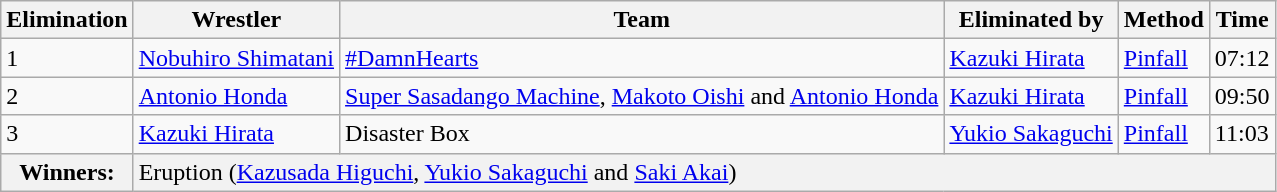<table class="wikitable" border="1">
<tr>
<th>Elimination</th>
<th>Wrestler</th>
<th>Team</th>
<th>Eliminated by</th>
<th>Method</th>
<th>Time</th>
</tr>
<tr>
<td>1</td>
<td><a href='#'>Nobuhiro Shimatani</a></td>
<td><a href='#'>#DamnHearts</a></td>
<td><a href='#'>Kazuki Hirata</a></td>
<td><a href='#'>Pinfall</a></td>
<td>07:12</td>
</tr>
<tr>
<td>2</td>
<td><a href='#'>Antonio Honda</a></td>
<td><a href='#'>Super Sasadango Machine</a>, <a href='#'>Makoto Oishi</a> and <a href='#'>Antonio Honda</a></td>
<td><a href='#'>Kazuki Hirata</a></td>
<td><a href='#'>Pinfall</a></td>
<td>09:50</td>
</tr>
<tr>
<td>3</td>
<td><a href='#'>Kazuki Hirata</a></td>
<td>Disaster Box</td>
<td><a href='#'>Yukio Sakaguchi</a></td>
<td><a href='#'>Pinfall</a></td>
<td>11:03</td>
</tr>
<tr>
<th>Winners:</th>
<td colspan="6" bgcolor="#f2f2f2">Eruption (<a href='#'>Kazusada Higuchi</a>, <a href='#'>Yukio Sakaguchi</a> and <a href='#'>Saki Akai</a>)</td>
</tr>
</table>
